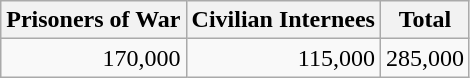<table class="wikitable">
<tr>
<th>Prisoners of War</th>
<th>Civilian Internees</th>
<th>Total</th>
</tr>
<tr style="text-align: right;">
<td>170,000</td>
<td>115,000</td>
<td>285,000</td>
</tr>
</table>
